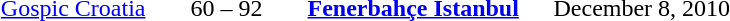<table style="text-align:center">
<tr>
<th width=160></th>
<th width=100></th>
<th width=160></th>
<th width=200></th>
</tr>
<tr>
<td align=right><a href='#'>Gospic Croatia</a> </td>
<td>60 – 92</td>
<td align=left> <strong><a href='#'>Fenerbahçe Istanbul</a></strong></td>
<td align=left>December 8, 2010 </td>
</tr>
</table>
